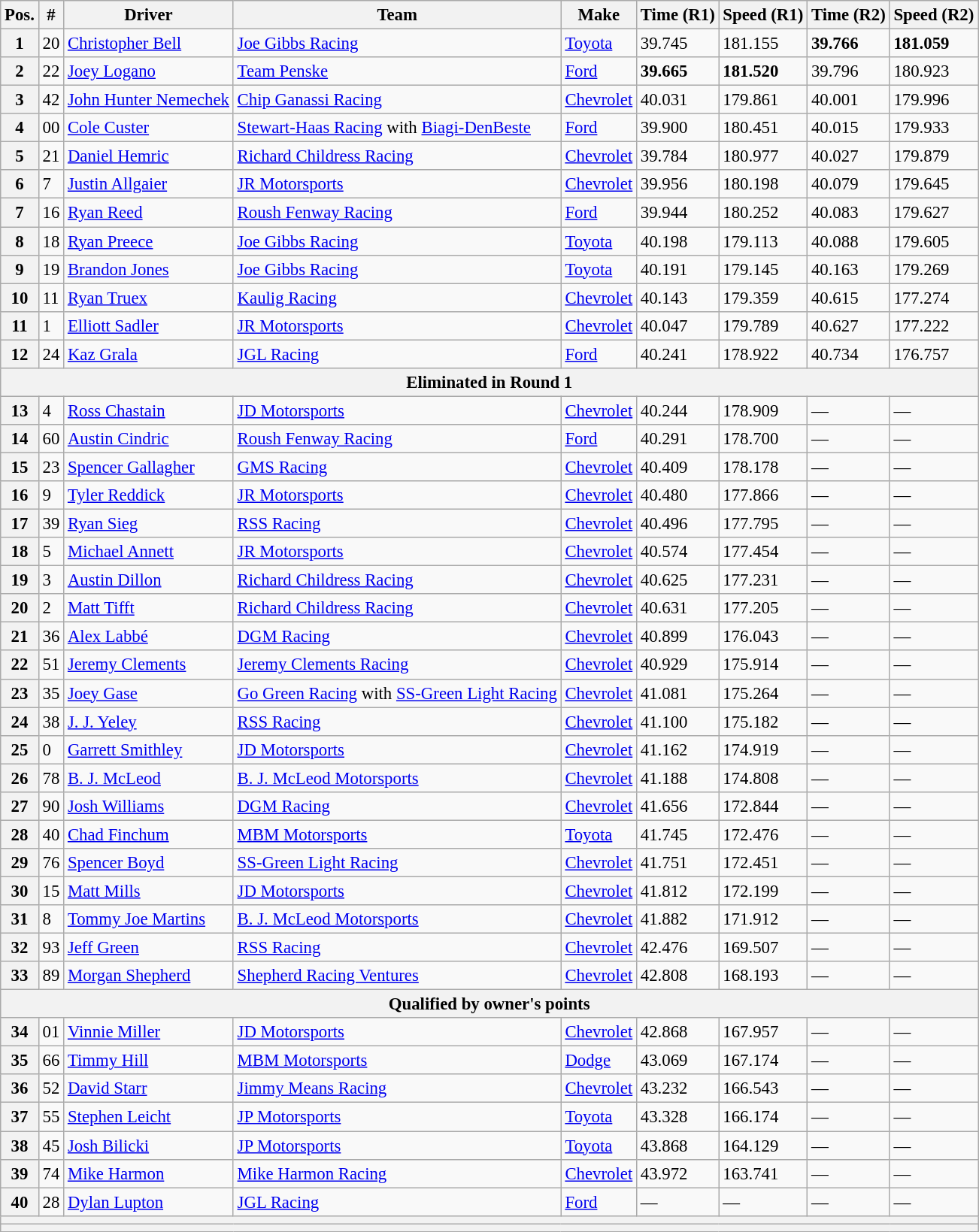<table class="wikitable" style="font-size:95%">
<tr>
<th>Pos.</th>
<th>#</th>
<th>Driver</th>
<th>Team</th>
<th>Make</th>
<th>Time (R1)</th>
<th>Speed (R1)</th>
<th>Time (R2)</th>
<th>Speed (R2)</th>
</tr>
<tr>
<th>1</th>
<td>20</td>
<td><a href='#'>Christopher Bell</a></td>
<td><a href='#'>Joe Gibbs Racing</a></td>
<td><a href='#'>Toyota</a></td>
<td>39.745</td>
<td>181.155</td>
<td><strong>39.766</strong></td>
<td><strong>181.059</strong></td>
</tr>
<tr>
<th>2</th>
<td>22</td>
<td><a href='#'>Joey Logano</a></td>
<td><a href='#'>Team Penske</a></td>
<td><a href='#'>Ford</a></td>
<td><strong>39.665</strong></td>
<td><strong>181.520</strong></td>
<td>39.796</td>
<td>180.923</td>
</tr>
<tr>
<th>3</th>
<td>42</td>
<td><a href='#'>John Hunter Nemechek</a></td>
<td><a href='#'>Chip Ganassi Racing</a></td>
<td><a href='#'>Chevrolet</a></td>
<td>40.031</td>
<td>179.861</td>
<td>40.001</td>
<td>179.996</td>
</tr>
<tr>
<th>4</th>
<td>00</td>
<td><a href='#'>Cole Custer</a></td>
<td><a href='#'>Stewart-Haas Racing</a> with <a href='#'>Biagi-DenBeste</a></td>
<td><a href='#'>Ford</a></td>
<td>39.900</td>
<td>180.451</td>
<td>40.015</td>
<td>179.933</td>
</tr>
<tr>
<th>5</th>
<td>21</td>
<td><a href='#'>Daniel Hemric</a></td>
<td><a href='#'>Richard Childress Racing</a></td>
<td><a href='#'>Chevrolet</a></td>
<td>39.784</td>
<td>180.977</td>
<td>40.027</td>
<td>179.879</td>
</tr>
<tr>
<th>6</th>
<td>7</td>
<td><a href='#'>Justin Allgaier</a></td>
<td><a href='#'>JR Motorsports</a></td>
<td><a href='#'>Chevrolet</a></td>
<td>39.956</td>
<td>180.198</td>
<td>40.079</td>
<td>179.645</td>
</tr>
<tr>
<th>7</th>
<td>16</td>
<td><a href='#'>Ryan Reed</a></td>
<td><a href='#'>Roush Fenway Racing</a></td>
<td><a href='#'>Ford</a></td>
<td>39.944</td>
<td>180.252</td>
<td>40.083</td>
<td>179.627</td>
</tr>
<tr>
<th>8</th>
<td>18</td>
<td><a href='#'>Ryan Preece</a></td>
<td><a href='#'>Joe Gibbs Racing</a></td>
<td><a href='#'>Toyota</a></td>
<td>40.198</td>
<td>179.113</td>
<td>40.088</td>
<td>179.605</td>
</tr>
<tr>
<th>9</th>
<td>19</td>
<td><a href='#'>Brandon Jones</a></td>
<td><a href='#'>Joe Gibbs Racing</a></td>
<td><a href='#'>Toyota</a></td>
<td>40.191</td>
<td>179.145</td>
<td>40.163</td>
<td>179.269</td>
</tr>
<tr>
<th>10</th>
<td>11</td>
<td><a href='#'>Ryan Truex</a></td>
<td><a href='#'>Kaulig Racing</a></td>
<td><a href='#'>Chevrolet</a></td>
<td>40.143</td>
<td>179.359</td>
<td>40.615</td>
<td>177.274</td>
</tr>
<tr>
<th>11</th>
<td>1</td>
<td><a href='#'>Elliott Sadler</a></td>
<td><a href='#'>JR Motorsports</a></td>
<td><a href='#'>Chevrolet</a></td>
<td>40.047</td>
<td>179.789</td>
<td>40.627</td>
<td>177.222</td>
</tr>
<tr>
<th>12</th>
<td>24</td>
<td><a href='#'>Kaz Grala</a></td>
<td><a href='#'>JGL Racing</a></td>
<td><a href='#'>Ford</a></td>
<td>40.241</td>
<td>178.922</td>
<td>40.734</td>
<td>176.757</td>
</tr>
<tr>
<th colspan="9">Eliminated in Round 1</th>
</tr>
<tr>
<th>13</th>
<td>4</td>
<td><a href='#'>Ross Chastain</a></td>
<td><a href='#'>JD Motorsports</a></td>
<td><a href='#'>Chevrolet</a></td>
<td>40.244</td>
<td>178.909</td>
<td>—</td>
<td>—</td>
</tr>
<tr>
<th>14</th>
<td>60</td>
<td><a href='#'>Austin Cindric</a></td>
<td><a href='#'>Roush Fenway Racing</a></td>
<td><a href='#'>Ford</a></td>
<td>40.291</td>
<td>178.700</td>
<td>—</td>
<td>—</td>
</tr>
<tr>
<th>15</th>
<td>23</td>
<td><a href='#'>Spencer Gallagher</a></td>
<td><a href='#'>GMS Racing</a></td>
<td><a href='#'>Chevrolet</a></td>
<td>40.409</td>
<td>178.178</td>
<td>—</td>
<td>—</td>
</tr>
<tr>
<th>16</th>
<td>9</td>
<td><a href='#'>Tyler Reddick</a></td>
<td><a href='#'>JR Motorsports</a></td>
<td><a href='#'>Chevrolet</a></td>
<td>40.480</td>
<td>177.866</td>
<td>—</td>
<td>—</td>
</tr>
<tr>
<th>17</th>
<td>39</td>
<td><a href='#'>Ryan Sieg</a></td>
<td><a href='#'>RSS Racing</a></td>
<td><a href='#'>Chevrolet</a></td>
<td>40.496</td>
<td>177.795</td>
<td>—</td>
<td>—</td>
</tr>
<tr>
<th>18</th>
<td>5</td>
<td><a href='#'>Michael Annett</a></td>
<td><a href='#'>JR Motorsports</a></td>
<td><a href='#'>Chevrolet</a></td>
<td>40.574</td>
<td>177.454</td>
<td>—</td>
<td>—</td>
</tr>
<tr>
<th>19</th>
<td>3</td>
<td><a href='#'>Austin Dillon</a></td>
<td><a href='#'>Richard Childress Racing</a></td>
<td><a href='#'>Chevrolet</a></td>
<td>40.625</td>
<td>177.231</td>
<td>—</td>
<td>—</td>
</tr>
<tr>
<th>20</th>
<td>2</td>
<td><a href='#'>Matt Tifft</a></td>
<td><a href='#'>Richard Childress Racing</a></td>
<td><a href='#'>Chevrolet</a></td>
<td>40.631</td>
<td>177.205</td>
<td>—</td>
<td>—</td>
</tr>
<tr>
<th>21</th>
<td>36</td>
<td><a href='#'>Alex Labbé</a></td>
<td><a href='#'>DGM Racing</a></td>
<td><a href='#'>Chevrolet</a></td>
<td>40.899</td>
<td>176.043</td>
<td>—</td>
<td>—</td>
</tr>
<tr>
<th>22</th>
<td>51</td>
<td><a href='#'>Jeremy Clements</a></td>
<td><a href='#'>Jeremy Clements Racing</a></td>
<td><a href='#'>Chevrolet</a></td>
<td>40.929</td>
<td>175.914</td>
<td>—</td>
<td>—</td>
</tr>
<tr>
<th>23</th>
<td>35</td>
<td><a href='#'>Joey Gase</a></td>
<td><a href='#'>Go Green Racing</a> with <a href='#'>SS-Green Light Racing</a></td>
<td><a href='#'>Chevrolet</a></td>
<td>41.081</td>
<td>175.264</td>
<td>—</td>
<td>—</td>
</tr>
<tr>
<th>24</th>
<td>38</td>
<td><a href='#'>J. J. Yeley</a></td>
<td><a href='#'>RSS Racing</a></td>
<td><a href='#'>Chevrolet</a></td>
<td>41.100</td>
<td>175.182</td>
<td>—</td>
<td>—</td>
</tr>
<tr>
<th>25</th>
<td>0</td>
<td><a href='#'>Garrett Smithley</a></td>
<td><a href='#'>JD Motorsports</a></td>
<td><a href='#'>Chevrolet</a></td>
<td>41.162</td>
<td>174.919</td>
<td>—</td>
<td>—</td>
</tr>
<tr>
<th>26</th>
<td>78</td>
<td><a href='#'>B. J. McLeod</a></td>
<td><a href='#'>B. J. McLeod Motorsports</a></td>
<td><a href='#'>Chevrolet</a></td>
<td>41.188</td>
<td>174.808</td>
<td>—</td>
<td>—</td>
</tr>
<tr>
<th>27</th>
<td>90</td>
<td><a href='#'>Josh Williams</a></td>
<td><a href='#'>DGM Racing</a></td>
<td><a href='#'>Chevrolet</a></td>
<td>41.656</td>
<td>172.844</td>
<td>—</td>
<td>—</td>
</tr>
<tr>
<th>28</th>
<td>40</td>
<td><a href='#'>Chad Finchum</a></td>
<td><a href='#'>MBM Motorsports</a></td>
<td><a href='#'>Toyota</a></td>
<td>41.745</td>
<td>172.476</td>
<td>—</td>
<td>—</td>
</tr>
<tr>
<th>29</th>
<td>76</td>
<td><a href='#'>Spencer Boyd</a></td>
<td><a href='#'>SS-Green Light Racing</a></td>
<td><a href='#'>Chevrolet</a></td>
<td>41.751</td>
<td>172.451</td>
<td>—</td>
<td>—</td>
</tr>
<tr>
<th>30</th>
<td>15</td>
<td><a href='#'>Matt Mills</a></td>
<td><a href='#'>JD Motorsports</a></td>
<td><a href='#'>Chevrolet</a></td>
<td>41.812</td>
<td>172.199</td>
<td>—</td>
<td>—</td>
</tr>
<tr>
<th>31</th>
<td>8</td>
<td><a href='#'>Tommy Joe Martins</a></td>
<td><a href='#'>B. J. McLeod Motorsports</a></td>
<td><a href='#'>Chevrolet</a></td>
<td>41.882</td>
<td>171.912</td>
<td>—</td>
<td>—</td>
</tr>
<tr>
<th>32</th>
<td>93</td>
<td><a href='#'>Jeff Green</a></td>
<td><a href='#'>RSS Racing</a></td>
<td><a href='#'>Chevrolet</a></td>
<td>42.476</td>
<td>169.507</td>
<td>—</td>
<td>—</td>
</tr>
<tr>
<th>33</th>
<td>89</td>
<td><a href='#'>Morgan Shepherd</a></td>
<td><a href='#'>Shepherd Racing Ventures</a></td>
<td><a href='#'>Chevrolet</a></td>
<td>42.808</td>
<td>168.193</td>
<td>—</td>
<td>—</td>
</tr>
<tr>
<th colspan="9">Qualified by owner's points</th>
</tr>
<tr>
<th>34</th>
<td>01</td>
<td><a href='#'>Vinnie Miller</a></td>
<td><a href='#'>JD Motorsports</a></td>
<td><a href='#'>Chevrolet</a></td>
<td>42.868</td>
<td>167.957</td>
<td>—</td>
<td>—</td>
</tr>
<tr>
<th>35</th>
<td>66</td>
<td><a href='#'>Timmy Hill</a></td>
<td><a href='#'>MBM Motorsports</a></td>
<td><a href='#'>Dodge</a></td>
<td>43.069</td>
<td>167.174</td>
<td>—</td>
<td>—</td>
</tr>
<tr>
<th>36</th>
<td>52</td>
<td><a href='#'>David Starr</a></td>
<td><a href='#'>Jimmy Means Racing</a></td>
<td><a href='#'>Chevrolet</a></td>
<td>43.232</td>
<td>166.543</td>
<td>—</td>
<td>—</td>
</tr>
<tr>
<th>37</th>
<td>55</td>
<td><a href='#'>Stephen Leicht</a></td>
<td><a href='#'>JP Motorsports</a></td>
<td><a href='#'>Toyota</a></td>
<td>43.328</td>
<td>166.174</td>
<td>—</td>
<td>—</td>
</tr>
<tr>
<th>38</th>
<td>45</td>
<td><a href='#'>Josh Bilicki</a></td>
<td><a href='#'>JP Motorsports</a></td>
<td><a href='#'>Toyota</a></td>
<td>43.868</td>
<td>164.129</td>
<td>—</td>
<td>—</td>
</tr>
<tr>
<th>39</th>
<td>74</td>
<td><a href='#'>Mike Harmon</a></td>
<td><a href='#'>Mike Harmon Racing</a></td>
<td><a href='#'>Chevrolet</a></td>
<td>43.972</td>
<td>163.741</td>
<td>—</td>
<td>—</td>
</tr>
<tr>
<th>40</th>
<td>28</td>
<td><a href='#'>Dylan Lupton</a></td>
<td><a href='#'>JGL Racing</a></td>
<td><a href='#'>Ford</a></td>
<td>—</td>
<td>—</td>
<td>—</td>
<td>—</td>
</tr>
<tr>
<th colspan="9"></th>
</tr>
<tr>
<th colspan="9"></th>
</tr>
</table>
